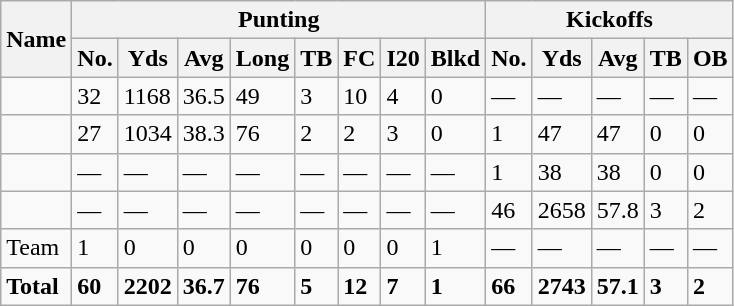<table class="wikitable" style="white-space:nowrap;">
<tr>
<th rowspan="2">Name</th>
<th colspan="8">Punting</th>
<th colspan="5">Kickoffs</th>
</tr>
<tr>
<th>No.</th>
<th>Yds</th>
<th>Avg</th>
<th>Long</th>
<th>TB</th>
<th>FC</th>
<th>I20</th>
<th>Blkd</th>
<th>No.</th>
<th>Yds</th>
<th>Avg</th>
<th>TB</th>
<th>OB</th>
</tr>
<tr>
<td></td>
<td>32</td>
<td>1168</td>
<td>36.5</td>
<td>49</td>
<td>3</td>
<td>10</td>
<td>4</td>
<td>0</td>
<td>—</td>
<td>—</td>
<td>—</td>
<td>—</td>
<td>—</td>
</tr>
<tr>
<td></td>
<td>27</td>
<td>1034</td>
<td>38.3</td>
<td>76</td>
<td>2</td>
<td>2</td>
<td>3</td>
<td>0</td>
<td>1</td>
<td>47</td>
<td>47</td>
<td>0</td>
<td>0</td>
</tr>
<tr>
<td></td>
<td>—</td>
<td>—</td>
<td>—</td>
<td>—</td>
<td>—</td>
<td>—</td>
<td>—</td>
<td>—</td>
<td>1</td>
<td>38</td>
<td>38</td>
<td>0</td>
<td>0</td>
</tr>
<tr>
<td></td>
<td>—</td>
<td>—</td>
<td>—</td>
<td>—</td>
<td>—</td>
<td>—</td>
<td>—</td>
<td>—</td>
<td>46</td>
<td>2658</td>
<td>57.8</td>
<td>3</td>
<td>2</td>
</tr>
<tr>
<td>Team</td>
<td>1</td>
<td>0</td>
<td>0</td>
<td>0</td>
<td>0</td>
<td>0</td>
<td>0</td>
<td>1</td>
<td>—</td>
<td>—</td>
<td>—</td>
<td>—</td>
<td>—</td>
</tr>
<tr>
<td><strong>Total</strong></td>
<td><strong>60</strong></td>
<td><strong>2202</strong></td>
<td><strong>36.7</strong></td>
<td><strong>76</strong></td>
<td><strong>5</strong></td>
<td><strong>12</strong></td>
<td><strong>7</strong></td>
<td><strong>1</strong></td>
<td><strong>66</strong></td>
<td><strong>2743</strong></td>
<td><strong>57.1</strong></td>
<td><strong>3</strong></td>
<td><strong>2</strong></td>
</tr>
</table>
